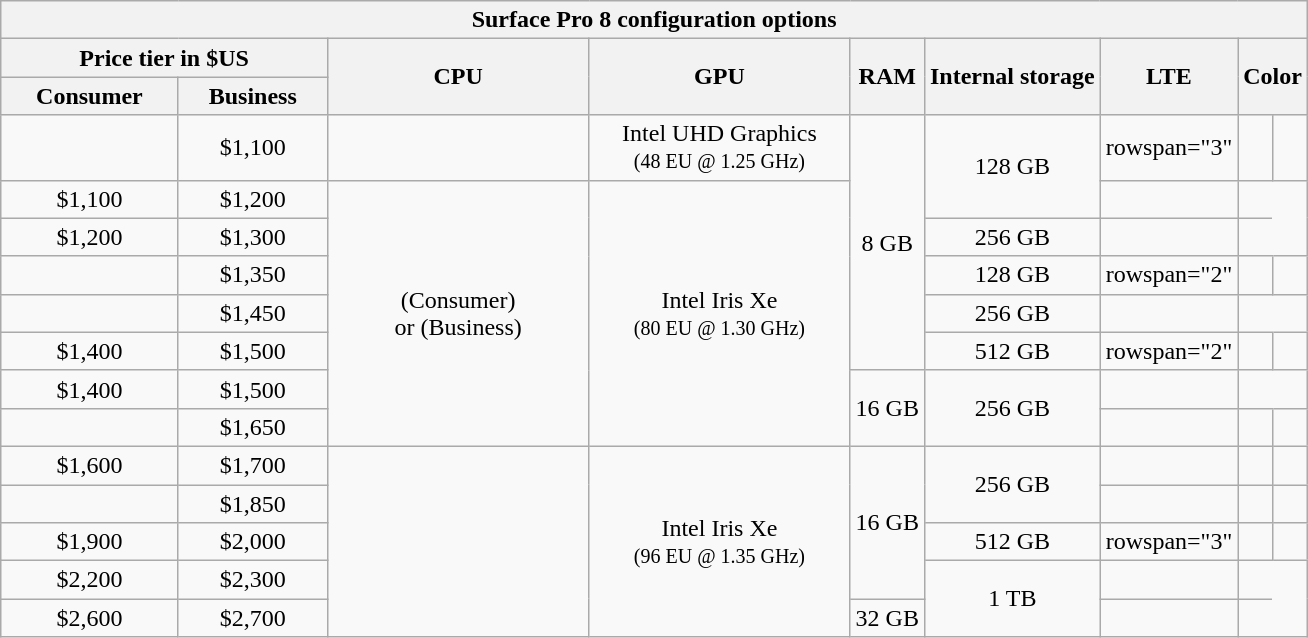<table class="wikitable sortable" style="text-align:center;" align="center" text-align="center">
<tr>
<th colspan="9">Surface Pro 8 configuration options</th>
</tr>
<tr>
<th colspan="2" scope="col" width="25%">Price tier in $US</th>
<th rowspan="2" scope="col" width="20%">CPU</th>
<th rowspan="2" scope="col" width="20%">GPU</th>
<th rowspan="2">RAM</th>
<th rowspan="2" scope="col">Internal storage</th>
<th rowspan="2">LTE</th>
<th colspan="2" rowspan="2">Color</th>
</tr>
<tr>
<th>Consumer</th>
<th>Business</th>
</tr>
<tr>
<td></td>
<td>$1,100</td>
<td></td>
<td>Intel UHD Graphics<br><small>(48 EU @ 1.25 GHz)</small></td>
<td rowspan="6">8 GB</td>
<td rowspan="2">128 GB</td>
<td>rowspan="3" </td>
<td style="border-style: solid solid solid none"></td>
<td></td>
</tr>
<tr>
<td>$1,100</td>
<td>$1,200</td>
<td rowspan="7">(Consumer)<br>or
 (Business)</td>
<td rowspan="7">Intel Iris Xe<br><small>(80 EU @ 1.30 GHz)</small></td>
<td></td>
<td style="border-style: solid none solid solid"></td>
</tr>
<tr>
<td>$1,200</td>
<td>$1,300</td>
<td>256 GB</td>
<td style="border-style: solid solid solid none"></td>
<td style="border-style: solid none solid solid"></td>
</tr>
<tr>
<td></td>
<td>$1,350</td>
<td>128 GB</td>
<td>rowspan="2" </td>
<td></td>
<td style="border-style: solid none solid solid"></td>
</tr>
<tr>
<td></td>
<td>$1,450</td>
<td>256 GB</td>
<td></td>
<td style="border-style: solid none solid solid"></td>
</tr>
<tr>
<td>$1,400</td>
<td>$1,500</td>
<td>512 GB</td>
<td>rowspan="2" </td>
<td style="border-style: solid solid solid none"></td>
<td style="border-style: solid none solid solid"></td>
</tr>
<tr>
<td>$1,400</td>
<td>$1,500</td>
<td rowspan="2">16 GB</td>
<td rowspan="2">256 GB</td>
<td style="border-style: solid solid solid none"></td>
<td style="border-style: solid none solid solid"></td>
</tr>
<tr>
<td></td>
<td>$1,650</td>
<td></td>
<td></td>
<td style="border-style: solid none solid solid"></td>
</tr>
<tr>
<td>$1,600</td>
<td>$1,700</td>
<td rowspan="5"></td>
<td rowspan="5">Intel Iris Xe<br><small>(96 EU @ 1.35 GHz)</small></td>
<td rowspan="4">16 GB</td>
<td rowspan="2">256 GB</td>
<td></td>
<td style="border-style: solid solid solid none"></td>
<td style="border-style: solid none solid solid"></td>
</tr>
<tr>
<td></td>
<td>$1,850</td>
<td></td>
<td></td>
<td style="border-style: solid none solid solid"></td>
</tr>
<tr>
<td>$1,900</td>
<td>$2,000</td>
<td>512 GB</td>
<td>rowspan="3" </td>
<td style="border-style: solid solid solid none"></td>
<td style="border-style: solid none solid solid"></td>
</tr>
<tr>
<td>$2,200</td>
<td>$2,300</td>
<td rowspan="2">1 TB</td>
<td></td>
<td style="border-style: solid none solid solid"></td>
</tr>
<tr>
<td>$2,600</td>
<td>$2,700</td>
<td>32 GB</td>
<td></td>
<td style="border-style: solid none solid solid"></td>
</tr>
</table>
